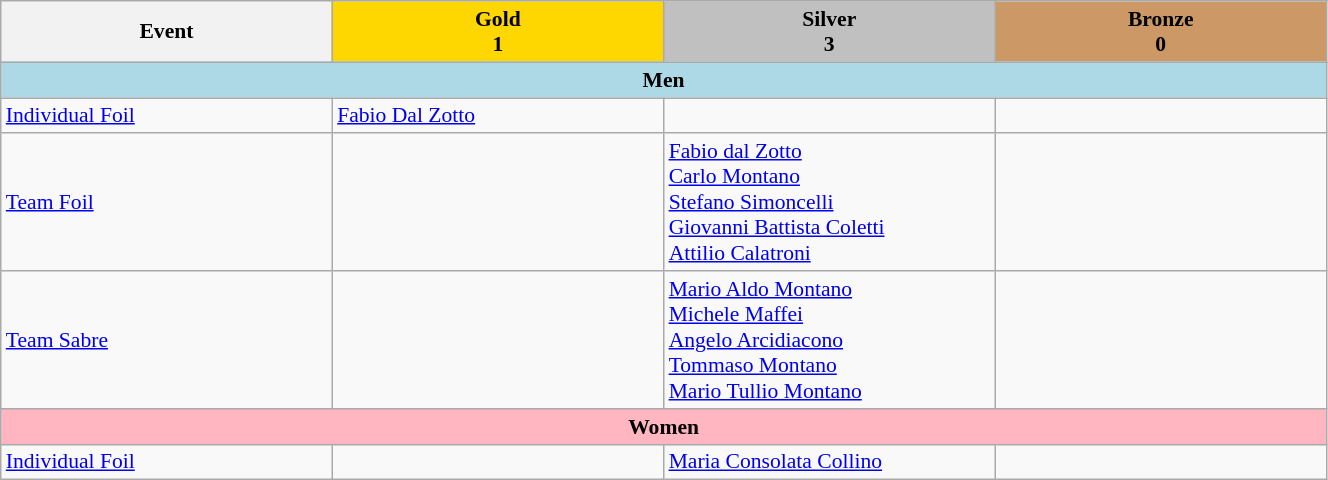<table class="wikitable" width=70% style="font-size:90%; text-align:left;">
<tr>
<th width=25%>Event</th>
<th width=25% style="background-color:gold">Gold<br>1</th>
<th width=25% style="background-color:silver">Silver<br>3</th>
<th width=25% style="background-color:#cc9966">Bronze<br>0</th>
</tr>
<tr>
<td colspan=4 align=center bgcolor=lightblue><strong>Men</strong></td>
</tr>
<tr>
<td><a href='#'>Individual Foil</a></td>
<td><a href='#'>Fabio Dal Zotto</a></td>
<td></td>
<td></td>
</tr>
<tr>
<td><a href='#'>Team Foil</a></td>
<td></td>
<td><a href='#'>Fabio dal Zotto</a><br><a href='#'>Carlo Montano</a><br><a href='#'>Stefano Simoncelli</a><br><a href='#'>Giovanni Battista Coletti</a><br><a href='#'>Attilio Calatroni</a></td>
<td></td>
</tr>
<tr>
<td><a href='#'>Team Sabre</a></td>
<td></td>
<td><a href='#'>Mario Aldo Montano</a><br><a href='#'>Michele Maffei</a><br><a href='#'>Angelo Arcidiacono</a><br><a href='#'>Tommaso Montano</a><br><a href='#'>Mario Tullio Montano</a></td>
<td></td>
</tr>
<tr>
<td colspan=4 align=center bgcolor=lightpink><strong>Women</strong></td>
</tr>
<tr>
<td><a href='#'>Individual Foil</a></td>
<td></td>
<td><a href='#'>Maria Consolata Collino</a></td>
<td></td>
</tr>
</table>
